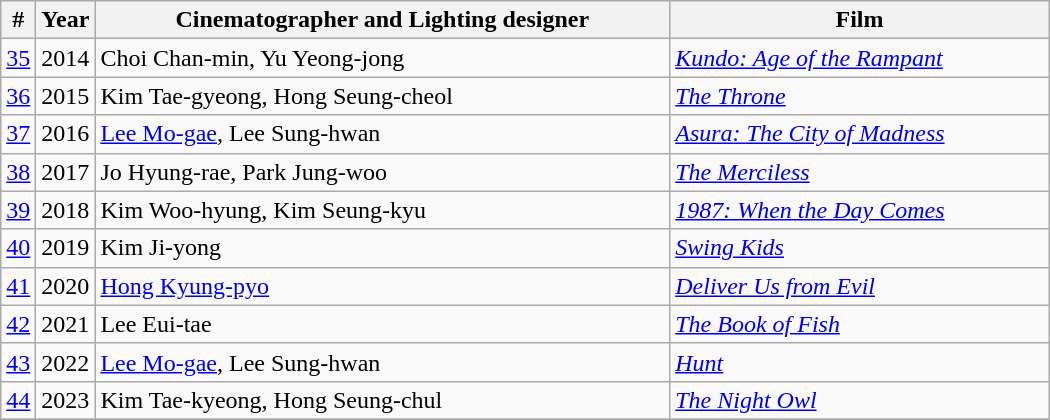<table class="wikitable" style="width:700px">
<tr>
<th style="width:10px">#</th>
<th style="width:10px">Year</th>
<th>Cinematographer and Lighting designer</th>
<th>Film</th>
</tr>
<tr>
<td><a href='#'>35</a></td>
<td>2014</td>
<td>Choi Chan-min, Yu Yeong-jong</td>
<td><em><a href='#'>Kundo: Age of the Rampant</a></em></td>
</tr>
<tr>
<td><a href='#'>36</a></td>
<td>2015</td>
<td>Kim Tae-gyeong, Hong Seung-cheol</td>
<td><em><a href='#'>The Throne</a></em></td>
</tr>
<tr>
<td><a href='#'>37</a></td>
<td>2016</td>
<td><a href='#'>Lee Mo-gae</a>, Lee Sung-hwan</td>
<td><em><a href='#'>Asura: The City of Madness</a></em></td>
</tr>
<tr>
<td><a href='#'>38</a></td>
<td>2017</td>
<td>Jo Hyung-rae, Park Jung-woo</td>
<td><em><a href='#'>The Merciless</a></em></td>
</tr>
<tr>
<td><a href='#'>39</a></td>
<td>2018</td>
<td>Kim Woo-hyung, Kim Seung-kyu</td>
<td><em><a href='#'>1987: When the Day Comes</a></em></td>
</tr>
<tr>
<td><a href='#'>40</a></td>
<td>2019</td>
<td>Kim Ji-yong</td>
<td><em><a href='#'>Swing Kids</a></em></td>
</tr>
<tr>
<td><a href='#'>41</a></td>
<td>2020</td>
<td><a href='#'>Hong Kyung-pyo</a></td>
<td><em><a href='#'>Deliver Us from Evil</a></em></td>
</tr>
<tr>
<td><a href='#'>42</a></td>
<td>2021</td>
<td>Lee Eui-tae</td>
<td><em><a href='#'>The Book of Fish</a></em></td>
</tr>
<tr>
<td><a href='#'>43</a></td>
<td>2022</td>
<td><a href='#'>Lee Mo-gae</a>, Lee Sung-hwan</td>
<td><em><a href='#'>Hunt</a></em></td>
</tr>
<tr>
<td><a href='#'>44</a></td>
<td>2023</td>
<td>Kim Tae-kyeong, Hong Seung-chul</td>
<td><em><a href='#'>The Night Owl</a></em></td>
</tr>
<tr>
</tr>
</table>
